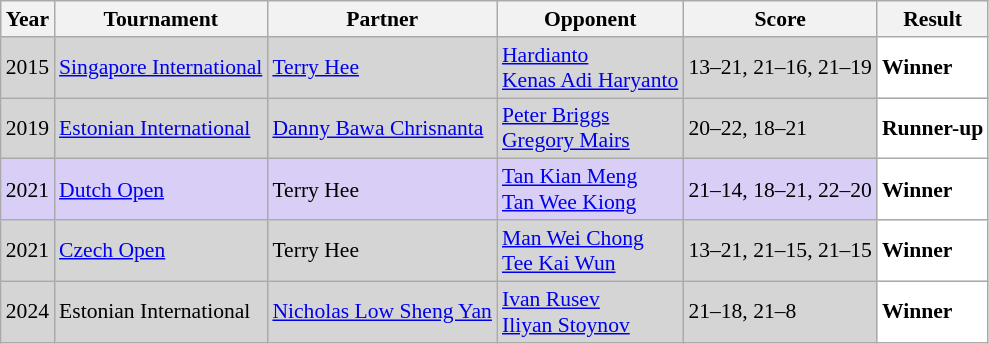<table class="sortable wikitable" style="font-size: 90%;">
<tr>
<th>Year</th>
<th>Tournament</th>
<th>Partner</th>
<th>Opponent</th>
<th>Score</th>
<th>Result</th>
</tr>
<tr style="background:#D5D5D5">
<td align="center">2015</td>
<td align="left"><a href='#'>Singapore International</a></td>
<td align="left"> <a href='#'>Terry Hee</a></td>
<td align="left"> <a href='#'>Hardianto</a> <br>  <a href='#'>Kenas Adi Haryanto</a></td>
<td align="left">13–21, 21–16, 21–19</td>
<td style="text-align:left; background:white"> <strong>Winner</strong></td>
</tr>
<tr style="background:#D5D5D5">
<td align="center">2019</td>
<td align="left"><a href='#'>Estonian International</a></td>
<td align="left"> <a href='#'>Danny Bawa Chrisnanta</a></td>
<td align="left"> <a href='#'>Peter Briggs</a> <br>  <a href='#'>Gregory Mairs</a></td>
<td align="left">20–22, 18–21</td>
<td style="text-align:left; background:white"> <strong>Runner-up</strong></td>
</tr>
<tr style="background:#D8CEF6">
<td align="center">2021</td>
<td align="left"><a href='#'>Dutch Open</a></td>
<td align="left"> Terry Hee</td>
<td align="left"> <a href='#'>Tan Kian Meng</a><br> <a href='#'>Tan Wee Kiong</a></td>
<td align="left">21–14, 18–21, 22–20</td>
<td style="text-align:left; background:white"> <strong>Winner</strong></td>
</tr>
<tr style="background:#D5D5D5">
<td align="center">2021</td>
<td align="left"><a href='#'>Czech Open</a></td>
<td align="left"> Terry Hee</td>
<td align="left"> <a href='#'>Man Wei Chong</a> <br>  <a href='#'>Tee Kai Wun</a></td>
<td align="left">13–21, 21–15, 21–15</td>
<td style="text-align:left; background:white"> <strong>Winner</strong></td>
</tr>
<tr style="background:#D5D5D5">
<td align="center">2024</td>
<td align="left">Estonian International</td>
<td align="left"> <a href='#'>Nicholas Low Sheng Yan</a></td>
<td align="left"> <a href='#'>Ivan Rusev</a> <br>  <a href='#'>Iliyan Stoynov</a></td>
<td align="left">21–18, 21–8</td>
<td style="text-align:left; background:white"> <strong>Winner</strong></td>
</tr>
</table>
